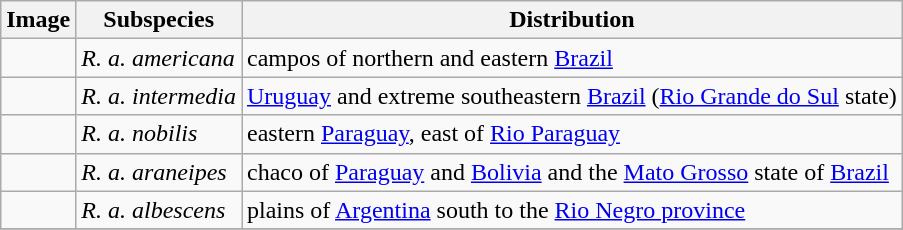<table class="wikitable ">
<tr>
<th>Image</th>
<th>Subspecies</th>
<th>Distribution</th>
</tr>
<tr>
<td></td>
<td><em>R. a. americana</em></td>
<td>campos of northern and eastern <a href='#'>Brazil</a></td>
</tr>
<tr>
<td></td>
<td><em>R. a. intermedia</em></td>
<td><a href='#'>Uruguay</a> and extreme southeastern <a href='#'>Brazil</a> (<a href='#'>Rio Grande do Sul</a> state)</td>
</tr>
<tr>
<td></td>
<td><em>R. a. nobilis</em></td>
<td>eastern <a href='#'>Paraguay</a>, east of <a href='#'>Rio Paraguay</a></td>
</tr>
<tr>
<td></td>
<td><em>R. a. araneipes</em></td>
<td>chaco of <a href='#'>Paraguay</a> and <a href='#'>Bolivia</a> and the <a href='#'>Mato Grosso</a> state of <a href='#'>Brazil</a></td>
</tr>
<tr>
<td></td>
<td><em>R. a. albescens</em></td>
<td>plains of <a href='#'>Argentina</a> south to the <a href='#'>Rio Negro province</a></td>
</tr>
<tr>
</tr>
</table>
